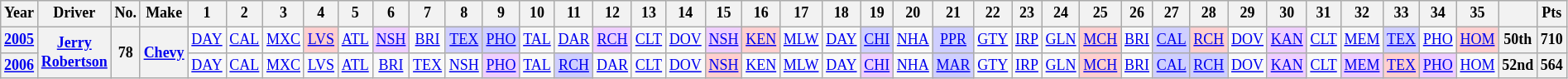<table class="wikitable" style="text-align:center; font-size:75%">
<tr>
<th>Year</th>
<th>Driver</th>
<th>No.</th>
<th>Make</th>
<th>1</th>
<th>2</th>
<th>3</th>
<th>4</th>
<th>5</th>
<th>6</th>
<th>7</th>
<th>8</th>
<th>9</th>
<th>10</th>
<th>11</th>
<th>12</th>
<th>13</th>
<th>14</th>
<th>15</th>
<th>16</th>
<th>17</th>
<th>18</th>
<th>19</th>
<th>20</th>
<th>21</th>
<th>22</th>
<th>23</th>
<th>24</th>
<th>25</th>
<th>26</th>
<th>27</th>
<th>28</th>
<th>29</th>
<th>30</th>
<th>31</th>
<th>32</th>
<th>33</th>
<th>34</th>
<th>35</th>
<th></th>
<th>Pts</th>
</tr>
<tr>
<th><a href='#'>2005</a></th>
<th rowspan=2><a href='#'>Jerry Robertson</a></th>
<th rowspan=2>78</th>
<th rowspan=2><a href='#'>Chevy</a></th>
<td><a href='#'>DAY</a></td>
<td><a href='#'>CAL</a></td>
<td><a href='#'>MXC</a></td>
<td style="background:#FFCFCF;"><a href='#'>LVS</a><br></td>
<td><a href='#'>ATL</a></td>
<td style="background:#EFCFFF;"><a href='#'>NSH</a><br></td>
<td><a href='#'>BRI</a></td>
<td style="background:#CFCFFF;"><a href='#'>TEX</a><br></td>
<td style="background:#CFCFFF;"><a href='#'>PHO</a><br></td>
<td><a href='#'>TAL</a></td>
<td><a href='#'>DAR</a></td>
<td style="background:#EFCFFF;"><a href='#'>RCH</a><br></td>
<td><a href='#'>CLT</a></td>
<td><a href='#'>DOV</a></td>
<td style="background:#EFCFFF;"><a href='#'>NSH</a><br></td>
<td style="background:#FFCFCF;"><a href='#'>KEN</a><br></td>
<td><a href='#'>MLW</a></td>
<td><a href='#'>DAY</a></td>
<td style="background:#CFCFFF;"><a href='#'>CHI</a><br></td>
<td><a href='#'>NHA</a></td>
<td style="background:#CFCFFF;"><a href='#'>PPR</a><br></td>
<td><a href='#'>GTY</a></td>
<td><a href='#'>IRP</a></td>
<td><a href='#'>GLN</a></td>
<td style="background:#FFCFCF;"><a href='#'>MCH</a><br></td>
<td><a href='#'>BRI</a></td>
<td style="background:#CFCFFF;"><a href='#'>CAL</a><br></td>
<td style="background:#FFCFCF;"><a href='#'>RCH</a><br></td>
<td><a href='#'>DOV</a></td>
<td style="background:#EFCFFF;"><a href='#'>KAN</a><br></td>
<td><a href='#'>CLT</a></td>
<td><a href='#'>MEM</a></td>
<td style="background:#CFCFFF;"><a href='#'>TEX</a><br></td>
<td><a href='#'>PHO</a></td>
<td style="background:#FFCFCF;"><a href='#'>HOM</a><br></td>
<th>50th</th>
<th>710</th>
</tr>
<tr>
<th><a href='#'>2006</a></th>
<td><a href='#'>DAY</a></td>
<td><a href='#'>CAL</a></td>
<td><a href='#'>MXC</a></td>
<td><a href='#'>LVS</a></td>
<td><a href='#'>ATL</a></td>
<td><a href='#'>BRI</a></td>
<td><a href='#'>TEX</a></td>
<td><a href='#'>NSH</a></td>
<td style="background:#EFCFFF;"><a href='#'>PHO</a><br></td>
<td><a href='#'>TAL</a></td>
<td style="background:#CFCFFF;"><a href='#'>RCH</a><br></td>
<td><a href='#'>DAR</a></td>
<td><a href='#'>CLT</a></td>
<td><a href='#'>DOV</a></td>
<td style="background:#FFCFCF;"><a href='#'>NSH</a><br></td>
<td><a href='#'>KEN</a></td>
<td><a href='#'>MLW</a></td>
<td><a href='#'>DAY</a></td>
<td style="background:#EFCFFF;"><a href='#'>CHI</a><br></td>
<td><a href='#'>NHA</a></td>
<td style="background:#CFCFFF;"><a href='#'>MAR</a><br></td>
<td><a href='#'>GTY</a></td>
<td><a href='#'>IRP</a></td>
<td><a href='#'>GLN</a></td>
<td style="background:#FFCFCF;"><a href='#'>MCH</a><br></td>
<td><a href='#'>BRI</a></td>
<td style="background:#CFCFFF;"><a href='#'>CAL</a><br></td>
<td style="background:#CFCFFF;"><a href='#'>RCH</a><br></td>
<td><a href='#'>DOV</a></td>
<td style="background:#EFCFFF;"><a href='#'>KAN</a><br></td>
<td><a href='#'>CLT</a></td>
<td style="background:#EFCFFF;"><a href='#'>MEM</a><br></td>
<td style="background:#FFCFCF;"><a href='#'>TEX</a><br></td>
<td style="background:#EFCFFF;"><a href='#'>PHO</a><br></td>
<td><a href='#'>HOM</a></td>
<th>52nd</th>
<th>564</th>
</tr>
</table>
